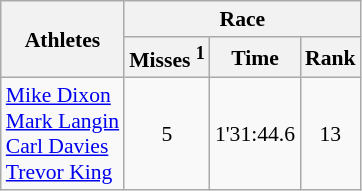<table class="wikitable" border="1" style="font-size:90%">
<tr>
<th rowspan=2>Athletes</th>
<th colspan=3>Race</th>
</tr>
<tr>
<th>Misses <sup>1</sup></th>
<th>Time</th>
<th>Rank</th>
</tr>
<tr>
<td><a href='#'>Mike Dixon</a><br><a href='#'>Mark Langin</a><br><a href='#'>Carl Davies</a><br><a href='#'>Trevor King</a></td>
<td align=center>5</td>
<td align=center>1'31:44.6</td>
<td align=center>13</td>
</tr>
</table>
